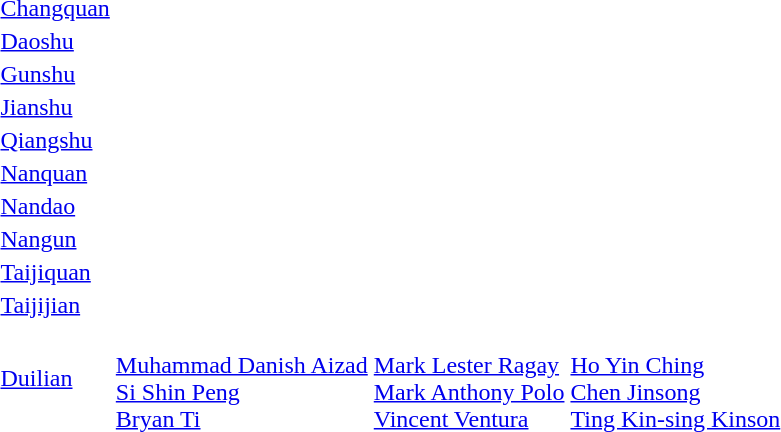<table>
<tr>
<td><a href='#'>Changquan</a></td>
<td></td>
<td></td>
<td></td>
</tr>
<tr>
<td><a href='#'>Daoshu</a></td>
<td></td>
<td></td>
<td></td>
</tr>
<tr>
<td><a href='#'>Gunshu</a></td>
<td></td>
<td></td>
<td></td>
</tr>
<tr>
<td><a href='#'>Jianshu</a></td>
<td></td>
<td></td>
<td></td>
</tr>
<tr>
<td><a href='#'>Qiangshu</a></td>
<td></td>
<td></td>
<td></td>
</tr>
<tr>
<td><a href='#'>Nanquan</a></td>
<td></td>
<td></td>
<td></td>
</tr>
<tr>
<td><a href='#'>Nandao</a></td>
<td></td>
<td></td>
<td></td>
</tr>
<tr>
<td><a href='#'>Nangun</a></td>
<td></td>
<td></td>
<td></td>
</tr>
<tr>
<td><a href='#'>Taijiquan</a></td>
<td></td>
<td></td>
<td></td>
</tr>
<tr>
<td><a href='#'>Taijijian</a></td>
<td></td>
<td></td>
<td></td>
</tr>
<tr>
<td><a href='#'>Duilian</a></td>
<td><br><a href='#'>Muhammad Danish Aizad</a><br><a href='#'>Si Shin Peng</a><br><a href='#'>Bryan Ti</a></td>
<td><br><a href='#'>Mark Lester Ragay</a><br><a href='#'>Mark Anthony Polo</a><br><a href='#'>Vincent Ventura</a></td>
<td><br><a href='#'>Ho Yin Ching</a><br><a href='#'>Chen Jinsong</a><br><a href='#'>Ting Kin-sing Kinson</a></td>
</tr>
</table>
